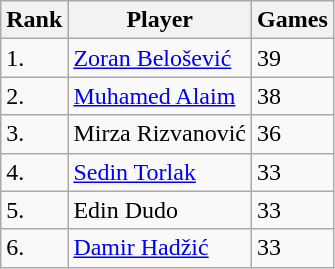<table class="wikitable">
<tr>
<th>Rank</th>
<th>Player</th>
<th>Games</th>
</tr>
<tr>
<td>1.</td>
<td> <a href='#'>Zoran Belošević</a></td>
<td>39</td>
</tr>
<tr>
<td>2.</td>
<td> <a href='#'>Muhamed Alaim</a></td>
<td>38</td>
</tr>
<tr>
<td>3.</td>
<td> Mirza Rizvanović</td>
<td>36</td>
</tr>
<tr>
<td>4.</td>
<td> <a href='#'>Sedin Torlak</a></td>
<td>33</td>
</tr>
<tr>
<td>5.</td>
<td> Edin Dudo</td>
<td>33</td>
</tr>
<tr>
<td>6.</td>
<td> <a href='#'>Damir Hadžić</a></td>
<td>33</td>
</tr>
</table>
